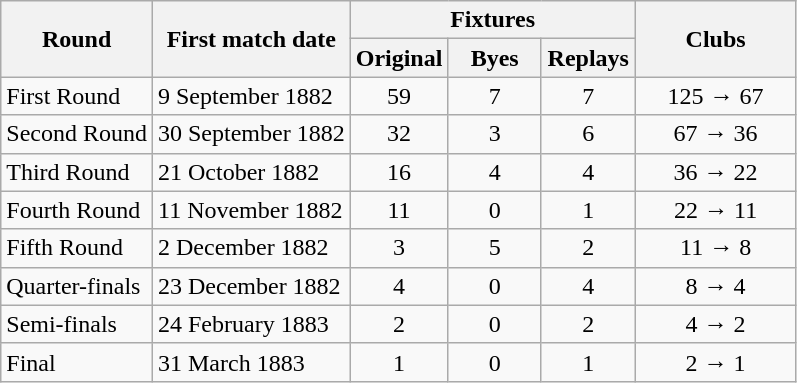<table class="wikitable" style="text-align: center">
<tr>
<th rowspan=2>Round</th>
<th rowspan=2>First match date</th>
<th colspan=3>Fixtures</th>
<th rowspan=2 width=100>Clubs</th>
</tr>
<tr>
<th width=55>Original</th>
<th width=55>Byes</th>
<th width=55>Replays</th>
</tr>
<tr>
<td align=left>First Round</td>
<td align=left>9 September 1882</td>
<td>59</td>
<td>7</td>
<td>7</td>
<td>125 → 67</td>
</tr>
<tr>
<td align=left>Second Round</td>
<td align=left>30 September 1882</td>
<td>32</td>
<td>3</td>
<td>6</td>
<td>67 → 36</td>
</tr>
<tr>
<td align=left>Third Round</td>
<td align=left>21 October 1882</td>
<td>16</td>
<td>4</td>
<td>4</td>
<td>36 → 22</td>
</tr>
<tr>
<td align=left>Fourth Round</td>
<td align=left>11 November 1882</td>
<td>11</td>
<td>0</td>
<td>1</td>
<td>22 → 11</td>
</tr>
<tr>
<td align=left>Fifth Round</td>
<td align=left>2 December 1882</td>
<td>3</td>
<td>5</td>
<td>2</td>
<td>11 → 8</td>
</tr>
<tr>
<td align=left>Quarter-finals</td>
<td align=left>23 December 1882</td>
<td>4</td>
<td>0</td>
<td>4</td>
<td>8 → 4</td>
</tr>
<tr>
<td align=left>Semi-finals</td>
<td align=left>24 February 1883</td>
<td>2</td>
<td>0</td>
<td>2</td>
<td>4 → 2</td>
</tr>
<tr>
<td align=left>Final</td>
<td align=left>31 March 1883</td>
<td>1</td>
<td>0</td>
<td>1</td>
<td>2 → 1</td>
</tr>
</table>
